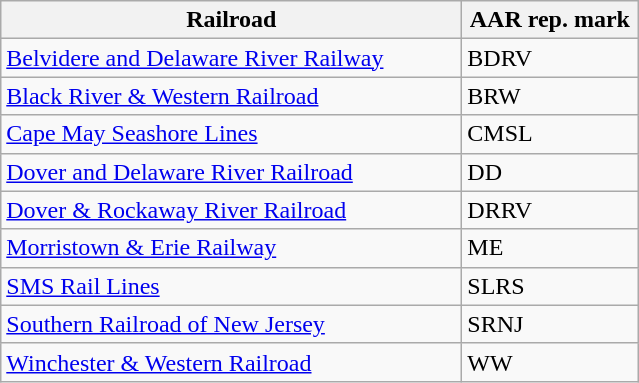<table class="wikitable" border="1">
<tr>
<th width="300px">Railroad</th>
<th width="110px">AAR rep. mark</th>
</tr>
<tr>
<td width="300px"><a href='#'>Belvidere and Delaware River Railway</a></td>
<td width="110px">BDRV</td>
</tr>
<tr>
<td width="300px"><a href='#'>Black River & Western Railroad</a></td>
<td width="110px">BRW</td>
</tr>
<tr>
<td width="300px"><a href='#'>Cape May Seashore Lines</a></td>
<td width="110px">CMSL</td>
</tr>
<tr>
<td width="300px"><a href='#'>Dover and Delaware River Railroad</a></td>
<td width="110px">DD</td>
</tr>
<tr>
<td width="300px"><a href='#'>Dover & Rockaway River Railroad</a></td>
<td width="110px">DRRV</td>
</tr>
<tr>
<td width="300px"><a href='#'>Morristown & Erie Railway</a></td>
<td width="110px">ME</td>
</tr>
<tr>
<td width="300px"><a href='#'>SMS Rail Lines</a></td>
<td width="110px">SLRS</td>
</tr>
<tr>
<td width="300px"><a href='#'>Southern Railroad of New Jersey</a></td>
<td width="110px">SRNJ</td>
</tr>
<tr>
<td width="300px"><a href='#'>Winchester & Western Railroad</a></td>
<td width="110px">WW</td>
</tr>
</table>
